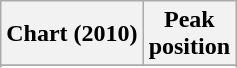<table class="wikitable plainrowheaders sortable" style="text-align:center">
<tr>
<th scope="col">Chart (2010)</th>
<th scope="col">Peak<br> position</th>
</tr>
<tr>
</tr>
<tr>
</tr>
<tr>
</tr>
</table>
